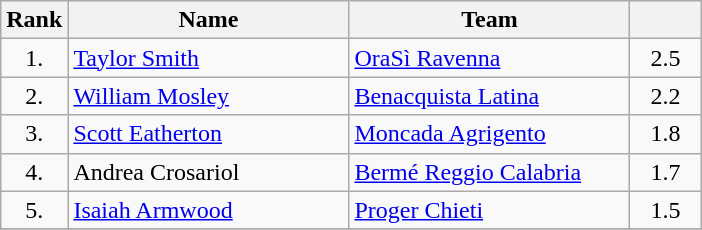<table class="wikitable" style="text-align: center;">
<tr>
<th>Rank</th>
<th width=180>Name</th>
<th width=180>Team</th>
<th width=40></th>
</tr>
<tr>
<td>1.</td>
<td align="left"> <a href='#'>Taylor Smith</a></td>
<td style="text-align:left;"><a href='#'>OraSì Ravenna</a></td>
<td>2.5</td>
</tr>
<tr>
<td>2.</td>
<td align="left"> <a href='#'>William Mosley</a></td>
<td style="text-align:left;"><a href='#'>Benacquista Latina</a></td>
<td>2.2</td>
</tr>
<tr>
<td>3.</td>
<td align="left"> <a href='#'>Scott Eatherton</a></td>
<td style="text-align:left;"><a href='#'>Moncada Agrigento</a></td>
<td>1.8</td>
</tr>
<tr>
<td>4.</td>
<td align="left"> Andrea Crosariol</td>
<td style="text-align:left;"><a href='#'>Bermé Reggio Calabria</a></td>
<td>1.7</td>
</tr>
<tr>
<td>5.</td>
<td align="left"> <a href='#'>Isaiah Armwood</a></td>
<td style="text-align:left;"><a href='#'>Proger Chieti</a></td>
<td>1.5</td>
</tr>
<tr>
</tr>
</table>
